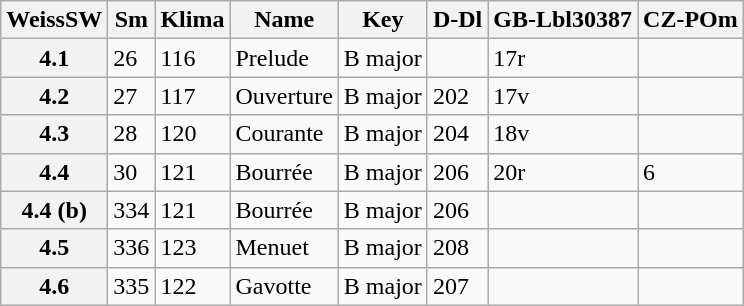<table border="1" class="wikitable sortable">
<tr>
<th data-sort-type="number">WeissSW</th>
<th>Sm</th>
<th>Klima</th>
<th class="unsortable">Name</th>
<th class="unsortable">Key</th>
<th>D-Dl</th>
<th>GB-Lbl30387</th>
<th>CZ-POm</th>
</tr>
<tr>
<th data-sort-value="1">4.1</th>
<td>26</td>
<td>116</td>
<td>Prelude</td>
<td>B major</td>
<td></td>
<td>17r</td>
<td></td>
</tr>
<tr>
<th data-sort-value="2">4.2</th>
<td>27</td>
<td>117</td>
<td>Ouverture</td>
<td>B major</td>
<td>202</td>
<td>17v</td>
<td></td>
</tr>
<tr>
<th data-sort-value="3">4.3</th>
<td>28</td>
<td>120</td>
<td>Courante</td>
<td>B major</td>
<td>204</td>
<td>18v</td>
<td></td>
</tr>
<tr>
<th data-sort-value="4">4.4</th>
<td>30</td>
<td>121</td>
<td>Bourrée</td>
<td>B major</td>
<td>206</td>
<td>20r</td>
<td>6</td>
</tr>
<tr>
<th data-sort-value="4 (b)">4.4 (b)</th>
<td>334</td>
<td>121</td>
<td>Bourrée</td>
<td>B major</td>
<td>206</td>
<td></td>
<td></td>
</tr>
<tr>
<th data-sort-value="5">4.5</th>
<td>336</td>
<td>123</td>
<td>Menuet</td>
<td>B major</td>
<td>208</td>
<td></td>
<td></td>
</tr>
<tr>
<th data-sort-value="6">4.6</th>
<td>335</td>
<td>122</td>
<td>Gavotte</td>
<td>B major</td>
<td>207</td>
<td></td>
<td></td>
</tr>
</table>
